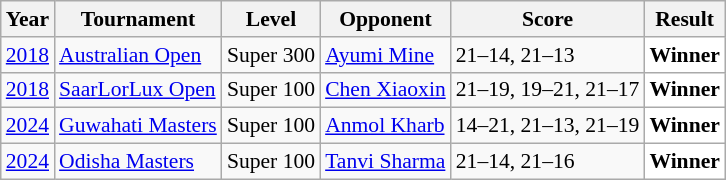<table class="sortable wikitable" style="font-size: 90%;">
<tr>
<th>Year</th>
<th>Tournament</th>
<th>Level</th>
<th>Opponent</th>
<th>Score</th>
<th>Result</th>
</tr>
<tr>
<td align="center"><a href='#'>2018</a></td>
<td align="left"><a href='#'>Australian Open</a></td>
<td align="left">Super 300</td>
<td align="left"> <a href='#'>Ayumi Mine</a></td>
<td align="left">21–14, 21–13</td>
<td style="text-align:left; background:white"> <strong>Winner</strong></td>
</tr>
<tr>
<td align="center"><a href='#'>2018</a></td>
<td align="left"><a href='#'>SaarLorLux Open</a></td>
<td align="left">Super 100</td>
<td align="left"> <a href='#'>Chen Xiaoxin</a></td>
<td align="left">21–19, 19–21, 21–17</td>
<td style="text-align:left; background:white"> <strong>Winner</strong></td>
</tr>
<tr>
<td align="center"><a href='#'>2024</a></td>
<td align="left"><a href='#'>Guwahati Masters</a></td>
<td align="left">Super 100</td>
<td align="left"> <a href='#'>Anmol Kharb</a></td>
<td align="left">14–21, 21–13, 21–19</td>
<td style="text-align:left; background:white"> <strong>Winner</strong></td>
</tr>
<tr>
<td align="center"><a href='#'>2024</a></td>
<td align="left"><a href='#'>Odisha Masters</a></td>
<td align="left">Super 100</td>
<td align="left"> <a href='#'>Tanvi Sharma</a></td>
<td align="left">21–14, 21–16</td>
<td style="text-align:left; background:white"> <strong>Winner</strong></td>
</tr>
</table>
